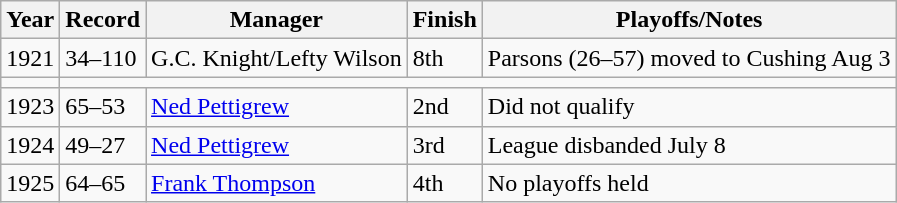<table class="wikitable">
<tr>
<th>Year</th>
<th>Record</th>
<th>Manager</th>
<th>Finish</th>
<th>Playoffs/Notes</th>
</tr>
<tr>
<td>1921</td>
<td>34–110</td>
<td>G.C. Knight/Lefty Wilson</td>
<td>8th</td>
<td>Parsons (26–57) moved to Cushing Aug 3</td>
</tr>
<tr>
<td></td>
</tr>
<tr>
<td>1923</td>
<td>65–53</td>
<td><a href='#'>Ned Pettigrew</a></td>
<td>2nd</td>
<td>Did not qualify</td>
</tr>
<tr>
<td>1924</td>
<td>49–27</td>
<td><a href='#'>Ned Pettigrew</a></td>
<td>3rd</td>
<td>League disbanded July 8</td>
</tr>
<tr>
<td>1925</td>
<td>64–65</td>
<td><a href='#'>Frank Thompson</a></td>
<td>4th</td>
<td>No playoffs held</td>
</tr>
</table>
